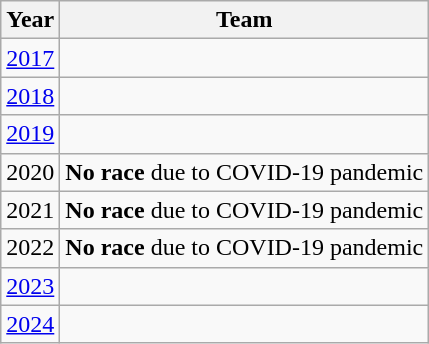<table class="wikitable">
<tr>
<th>Year</th>
<th>Team</th>
</tr>
<tr>
<td><a href='#'>2017</a></td>
<td></td>
</tr>
<tr>
<td><a href='#'>2018</a></td>
<td></td>
</tr>
<tr>
<td><a href='#'>2019</a></td>
<td></td>
</tr>
<tr>
<td>2020</td>
<td><strong>No race</strong> due to COVID-19 pandemic</td>
</tr>
<tr>
<td>2021</td>
<td><strong>No race</strong> due to COVID-19 pandemic</td>
</tr>
<tr>
<td>2022</td>
<td><strong>No race</strong> due to COVID-19 pandemic</td>
</tr>
<tr>
<td><a href='#'>2023</a></td>
<td></td>
</tr>
<tr>
<td><a href='#'>2024</a></td>
<td></td>
</tr>
</table>
